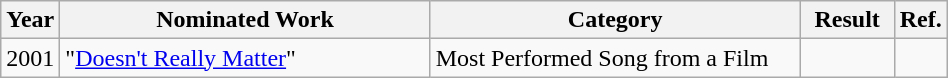<table class="wikitable" width="50%">
<tr>
<th width="5%">Year</th>
<th width="40%">Nominated Work</th>
<th width="40%">Category</th>
<th width="10%">Result</th>
<th width="5%">Ref.</th>
</tr>
<tr>
<td>2001</td>
<td>"<a href='#'>Doesn't Really Matter</a>"</td>
<td>Most Performed Song from a Film</td>
<td></td>
<td></td>
</tr>
</table>
